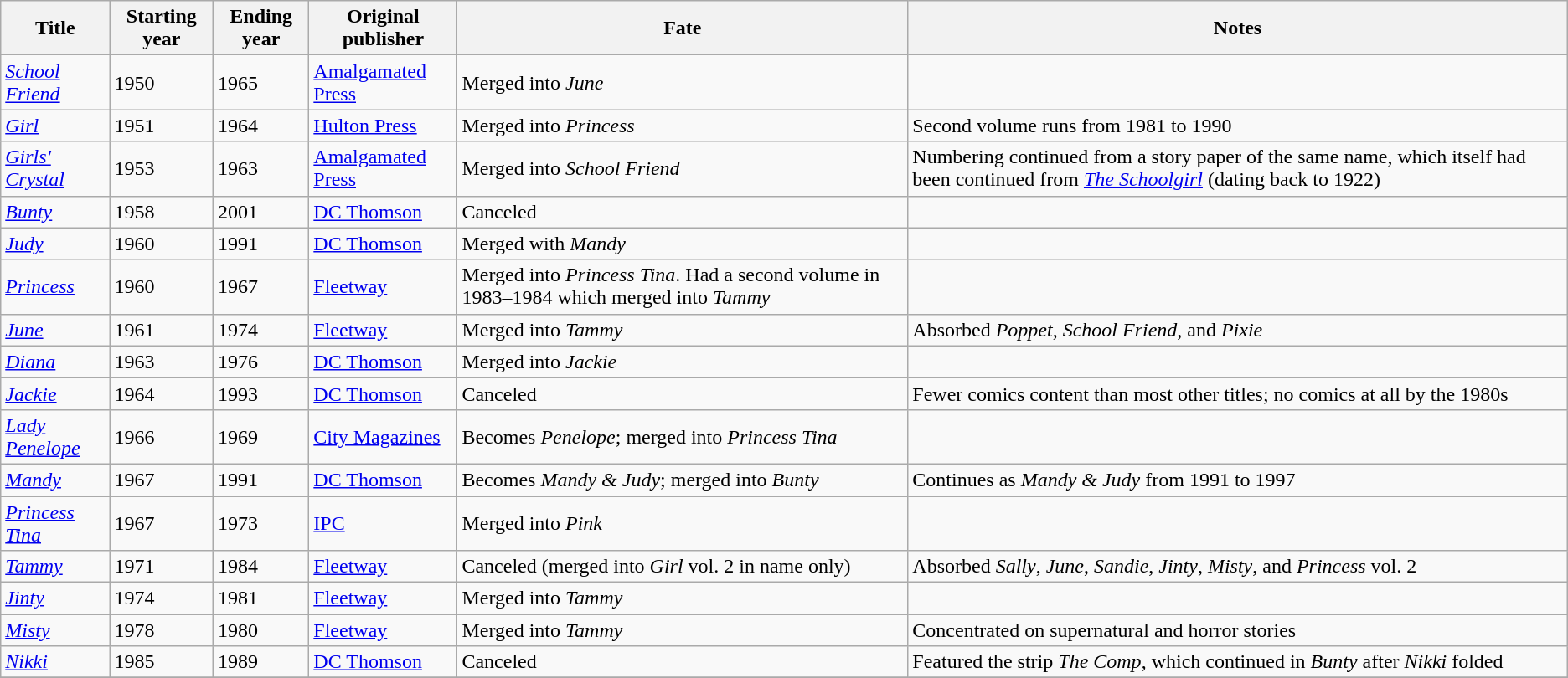<table class="wikitable sortable">
<tr>
<th>Title</th>
<th>Starting year</th>
<th>Ending year</th>
<th>Original publisher</th>
<th>Fate</th>
<th>Notes</th>
</tr>
<tr>
<td><em><a href='#'>School Friend</a></em></td>
<td>1950</td>
<td>1965</td>
<td><a href='#'>Amalgamated Press</a></td>
<td>Merged into <em>June</em></td>
<td></td>
</tr>
<tr>
<td><em><a href='#'>Girl</a></em></td>
<td>1951</td>
<td>1964</td>
<td><a href='#'>Hulton Press</a></td>
<td>Merged into <em>Princess</em></td>
<td>Second volume runs from 1981 to 1990</td>
</tr>
<tr>
<td><em><a href='#'>Girls' Crystal</a></em></td>
<td>1953</td>
<td>1963</td>
<td><a href='#'>Amalgamated Press</a></td>
<td>Merged into <em>School Friend</em></td>
<td>Numbering continued from a story paper of the same name, which itself had been continued from <em><a href='#'>The Schoolgirl</a></em> (dating back to 1922)<br></td>
</tr>
<tr>
<td><em><a href='#'>Bunty</a></em></td>
<td>1958</td>
<td>2001</td>
<td><a href='#'>DC Thomson</a></td>
<td>Canceled</td>
<td></td>
</tr>
<tr>
<td><em><a href='#'>Judy</a></em></td>
<td>1960</td>
<td>1991</td>
<td><a href='#'>DC Thomson</a></td>
<td>Merged with <em>Mandy</em></td>
<td></td>
</tr>
<tr>
<td><em><a href='#'>Princess</a></em></td>
<td>1960</td>
<td>1967</td>
<td><a href='#'>Fleetway</a></td>
<td>Merged into <em>Princess Tina</em>. Had a second volume in 1983–1984 which merged into <em>Tammy</em></td>
<td></td>
</tr>
<tr>
<td><em><a href='#'>June</a></em></td>
<td>1961</td>
<td>1974</td>
<td><a href='#'>Fleetway</a></td>
<td>Merged into <em>Tammy</em></td>
<td>Absorbed <em>Poppet</em>, <em>School Friend</em>, and <em>Pixie</em></td>
</tr>
<tr>
<td><em><a href='#'>Diana</a></em></td>
<td>1963</td>
<td>1976</td>
<td><a href='#'>DC Thomson</a></td>
<td>Merged into <em>Jackie</em></td>
</tr>
<tr>
<td><em><a href='#'>Jackie</a></em></td>
<td>1964</td>
<td>1993</td>
<td><a href='#'>DC Thomson</a></td>
<td>Canceled</td>
<td>Fewer comics content than most other titles; no comics at all by the 1980s<br></td>
</tr>
<tr>
<td><em><a href='#'>Lady Penelope</a></em></td>
<td>1966</td>
<td>1969</td>
<td><a href='#'>City Magazines</a></td>
<td>Becomes <em>Penelope</em>; merged into <em>Princess Tina</em></td>
<td></td>
</tr>
<tr>
<td><em><a href='#'>Mandy</a></em></td>
<td>1967</td>
<td>1991</td>
<td><a href='#'>DC Thomson</a></td>
<td>Becomes <em>Mandy & Judy</em>; merged into <em>Bunty</em></td>
<td>Continues as <em>Mandy & Judy</em> from 1991 to 1997</td>
</tr>
<tr>
<td><em><a href='#'>Princess Tina</a></em></td>
<td>1967</td>
<td>1973</td>
<td><a href='#'>IPC</a></td>
<td>Merged into <em>Pink</em></td>
<td><br></td>
</tr>
<tr>
<td><em><a href='#'>Tammy</a></em></td>
<td>1971</td>
<td>1984</td>
<td><a href='#'>Fleetway</a></td>
<td>Canceled (merged into <em>Girl</em> vol. 2 in name only)</td>
<td>Absorbed <em>Sally</em>, <em>June</em>, <em>Sandie</em>, <em>Jinty</em>, <em>Misty</em>, and <em>Princess</em> vol. 2</td>
</tr>
<tr>
<td><em><a href='#'>Jinty</a></em></td>
<td>1974</td>
<td>1981</td>
<td><a href='#'>Fleetway</a></td>
<td>Merged into <em>Tammy</em></td>
<td><br></td>
</tr>
<tr>
<td><em><a href='#'>Misty</a></em></td>
<td>1978</td>
<td>1980</td>
<td><a href='#'>Fleetway</a></td>
<td>Merged into <em>Tammy</em></td>
<td>Concentrated on supernatural and horror stories</td>
</tr>
<tr>
<td><em><a href='#'>Nikki</a></em></td>
<td>1985</td>
<td>1989</td>
<td><a href='#'>DC Thomson</a></td>
<td>Canceled</td>
<td>Featured the strip <em>The Comp</em>, which continued in <em>Bunty</em> after <em>Nikki</em> folded</td>
</tr>
<tr>
</tr>
</table>
